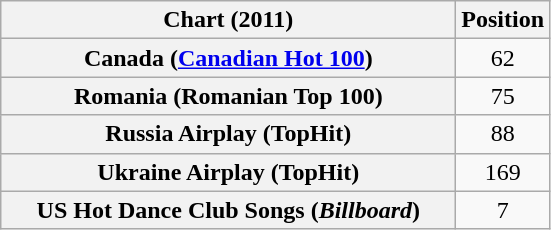<table class="wikitable sortable plainrowheaders" style="text-align:center;" border="1">
<tr>
<th scope="col" style="width:18.5em;">Chart (2011)</th>
<th scope="col">Position</th>
</tr>
<tr>
<th scope=row>Canada (<a href='#'>Canadian Hot 100</a>)</th>
<td style="text-align:center;">62</td>
</tr>
<tr>
<th scope=row>Romania (Romanian Top 100)</th>
<td align="center">75</td>
</tr>
<tr>
<th scope="row">Russia Airplay (TopHit)</th>
<td>88</td>
</tr>
<tr>
<th scope="row">Ukraine Airplay (TopHit)</th>
<td>169</td>
</tr>
<tr>
<th scope="row">US Hot Dance Club Songs (<em>Billboard</em>)</th>
<td>7</td>
</tr>
</table>
